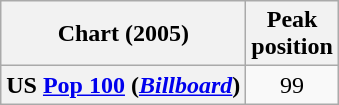<table class="wikitable plainrowheaders" style="text-align:center;">
<tr>
<th scope="col">Chart (2005)</th>
<th scope="col">Peak<br>position</th>
</tr>
<tr>
<th scope="row">US <a href='#'>Pop 100</a> (<em><a href='#'>Billboard</a></em>)</th>
<td style="text-align:center;">99</td>
</tr>
</table>
